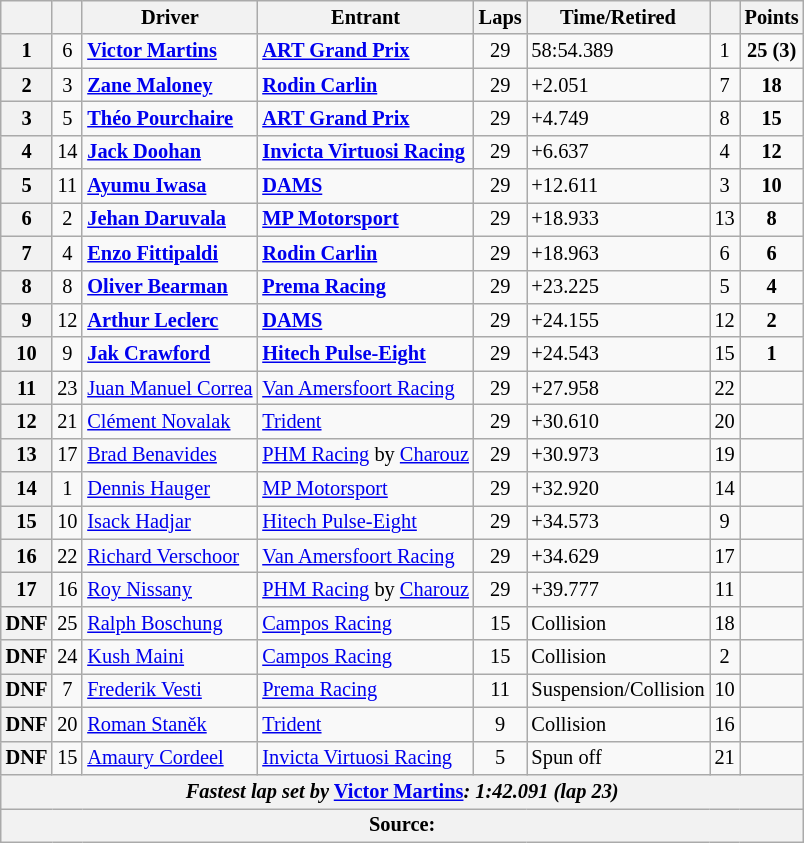<table class="wikitable" style="font-size:85%">
<tr>
<th scope="col"></th>
<th scope="col"></th>
<th scope="col">Driver</th>
<th scope="col">Entrant</th>
<th scope="col">Laps</th>
<th scope="col">Time/Retired</th>
<th scope="col"></th>
<th scope="col">Points</th>
</tr>
<tr>
<th>1</th>
<td align="center">6</td>
<td> <strong><a href='#'>Victor Martins</a></strong></td>
<td><strong><a href='#'>ART Grand Prix</a></strong></td>
<td align="center">29</td>
<td>58:54.389</td>
<td align="center">1</td>
<td align="center"><strong>25 (3)</strong></td>
</tr>
<tr>
<th>2</th>
<td align="center">3</td>
<td> <strong><a href='#'>Zane Maloney</a></strong></td>
<td><strong><a href='#'>Rodin Carlin</a></strong></td>
<td align="center">29</td>
<td>+2.051</td>
<td align="center">7</td>
<td align="center"><strong>18</strong></td>
</tr>
<tr>
<th>3</th>
<td align="center">5</td>
<td> <strong><a href='#'>Théo Pourchaire</a></strong></td>
<td><strong><a href='#'>ART Grand Prix</a></strong></td>
<td align="center">29</td>
<td>+4.749</td>
<td align="center">8</td>
<td align="center"><strong>15</strong></td>
</tr>
<tr>
<th>4</th>
<td align="center">14</td>
<td> <strong><a href='#'>Jack Doohan</a></strong></td>
<td><strong><a href='#'>Invicta Virtuosi Racing</a></strong></td>
<td align="center">29</td>
<td>+6.637</td>
<td align="center">4</td>
<td align="center"><strong>12</strong></td>
</tr>
<tr>
<th>5</th>
<td align="center">11</td>
<td> <strong><a href='#'>Ayumu Iwasa</a></strong></td>
<td><strong><a href='#'>DAMS</a></strong></td>
<td align="center">29</td>
<td>+12.611</td>
<td align="center">3</td>
<td align="center"><strong>10</strong></td>
</tr>
<tr>
<th>6</th>
<td align="center">2</td>
<td> <strong><a href='#'>Jehan Daruvala</a></strong></td>
<td><strong><a href='#'>MP Motorsport</a></strong></td>
<td align="center">29</td>
<td>+18.933</td>
<td align="center">13</td>
<td align="center"><strong>8</strong></td>
</tr>
<tr>
<th>7</th>
<td align="center">4</td>
<td> <strong><a href='#'>Enzo Fittipaldi</a></strong></td>
<td><strong><a href='#'>Rodin Carlin</a></strong></td>
<td align="center">29</td>
<td>+18.963</td>
<td align="center">6</td>
<td align="center"><strong>6</strong></td>
</tr>
<tr>
<th>8</th>
<td align="center">8</td>
<td> <strong><a href='#'>Oliver Bearman</a></strong></td>
<td><strong><a href='#'>Prema Racing</a></strong></td>
<td align="center">29</td>
<td>+23.225</td>
<td align="center">5</td>
<td align="center"><strong>4</strong></td>
</tr>
<tr>
<th>9</th>
<td align="center">12</td>
<td> <strong><a href='#'>Arthur Leclerc</a></strong></td>
<td><strong><a href='#'>DAMS</a></strong></td>
<td align="center">29</td>
<td>+24.155</td>
<td align="center">12</td>
<td align="center"><strong>2</strong></td>
</tr>
<tr>
<th>10</th>
<td align="center">9</td>
<td> <strong><a href='#'>Jak Crawford</a></strong></td>
<td><strong><a href='#'>Hitech Pulse-Eight</a></strong></td>
<td align="center">29</td>
<td>+24.543</td>
<td align="center">15</td>
<td align="center"><strong>1</strong></td>
</tr>
<tr>
<th>11</th>
<td align="center">23</td>
<td> <a href='#'>Juan Manuel Correa</a></td>
<td><a href='#'>Van Amersfoort Racing</a></td>
<td align="center">29</td>
<td>+27.958</td>
<td align="center">22</td>
<td align="center"></td>
</tr>
<tr>
<th>12</th>
<td align="center">21</td>
<td> <a href='#'>Clément Novalak</a></td>
<td><a href='#'>Trident</a></td>
<td align="center">29</td>
<td>+30.610</td>
<td align="center">20</td>
<td align="center"></td>
</tr>
<tr>
<th>13</th>
<td align="center">17</td>
<td> <a href='#'>Brad Benavides</a></td>
<td><a href='#'>PHM Racing</a> by <a href='#'>Charouz</a></td>
<td align="center">29</td>
<td>+30.973</td>
<td align="center">19</td>
<td align="center"></td>
</tr>
<tr>
<th>14</th>
<td align="center">1</td>
<td> <a href='#'>Dennis Hauger</a></td>
<td><a href='#'>MP Motorsport</a></td>
<td align="center">29</td>
<td>+32.920</td>
<td align="center">14</td>
<td align="center"></td>
</tr>
<tr>
<th>15</th>
<td align="center">10</td>
<td> <a href='#'>Isack Hadjar</a></td>
<td><a href='#'>Hitech Pulse-Eight</a></td>
<td align="center">29</td>
<td>+34.573</td>
<td align="center">9</td>
<td align="center"></td>
</tr>
<tr>
<th>16</th>
<td align="center">22</td>
<td> <a href='#'>Richard Verschoor</a></td>
<td><a href='#'>Van Amersfoort Racing</a></td>
<td align="center">29</td>
<td>+34.629</td>
<td align="center">17</td>
<td align="center"></td>
</tr>
<tr>
<th>17</th>
<td align="center">16</td>
<td> <a href='#'>Roy Nissany</a></td>
<td><a href='#'>PHM Racing</a> by <a href='#'>Charouz</a></td>
<td align="center">29</td>
<td>+39.777 </td>
<td align="center">11</td>
<td align="center"></td>
</tr>
<tr>
<th>DNF</th>
<td align="center">25</td>
<td> <a href='#'>Ralph Boschung</a></td>
<td><a href='#'>Campos Racing</a></td>
<td align="center">15</td>
<td>Collision</td>
<td align="center">18</td>
<td align="center"></td>
</tr>
<tr>
<th>DNF</th>
<td align="center">24</td>
<td> <a href='#'>Kush Maini</a></td>
<td><a href='#'>Campos Racing</a></td>
<td align="center">15</td>
<td>Collision</td>
<td align="center">2</td>
<td align="center"></td>
</tr>
<tr>
<th>DNF</th>
<td align="center">7</td>
<td> <a href='#'>Frederik Vesti</a></td>
<td><a href='#'>Prema Racing</a></td>
<td align="center">11</td>
<td>Suspension/Collision</td>
<td align="center">10</td>
<td align="center"></td>
</tr>
<tr>
<th>DNF</th>
<td align="center">20</td>
<td> <a href='#'>Roman Staněk</a></td>
<td><a href='#'>Trident</a></td>
<td align="center">9</td>
<td>Collision</td>
<td align="center">16</td>
<td align="center"></td>
</tr>
<tr>
<th>DNF</th>
<td align="center">15</td>
<td> <a href='#'>Amaury Cordeel</a></td>
<td><a href='#'>Invicta Virtuosi Racing</a></td>
<td align="center">5</td>
<td>Spun off</td>
<td align="center">21</td>
<td align="center"></td>
</tr>
<tr>
<th colspan="8"><em>Fastest lap set by</em> <strong> <a href='#'>Victor Martins</a><strong><em>: 1:42.091 (lap 23)<em></th>
</tr>
<tr>
<th colspan="8">Source:</th>
</tr>
</table>
